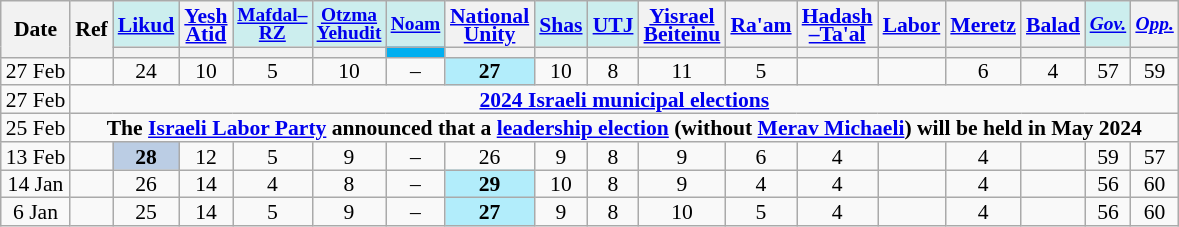<table class="wikitable sortable" style=text-align:center;font-size:90%;line-height:12px>
<tr>
<th rowspan=2>Date</th>
<th rowspan="2">Ref</th>
<th style=background:#cee><a href='#'>Likud</a></th>
<th><a href='#'>Yesh<br>Atid</a></th>
<th style=background:#cee;font-size:90%><a href='#'>Mafdal–<br>RZ</a></th>
<th style=background:#cee;font-size:90%><a href='#'>Otzma<br>Yehudit</a></th>
<th style=background:#cee;font-size:90%><a href='#'>Noam</a></th>
<th><a href='#'>National<br>Unity</a></th>
<th style=background:#cee><a href='#'>Shas</a></th>
<th style=background:#cee><a href='#'>UTJ</a></th>
<th><a href='#'>Yisrael<br>Beiteinu</a></th>
<th><a href='#'>Ra'am</a></th>
<th><a href='#'>Hadash<br>–Ta'al</a></th>
<th><a href='#'>Labor</a></th>
<th><a href='#'>Meretz</a></th>
<th><a href='#'>Balad</a></th>
<th style=background:#cee;font-size:90%><a href='#'><em>Gov.</em></a></th>
<th style=font-size:90%><a href='#'><em>Opp.</em></a></th>
</tr>
<tr>
<th style=background:></th>
<th style=background:></th>
<th style=background:></th>
<th style=background:></th>
<th style=background:#01AFF0></th>
<th style=background:></th>
<th style=background:></th>
<th style=background:></th>
<th style=background:></th>
<th style=background:></th>
<th style=background:></th>
<th style=background:></th>
<th style=background:></th>
<th style=background:></th>
<th style=background:></th>
<th style=background:></th>
</tr>
<tr>
<td data-sort-value=2024-02-27>27 Feb</td>
<td></td>
<td>24					</td>
<td>10					</td>
<td>5					</td>
<td>10					</td>
<td>–					</td>
<td style=background:#B2EDFB><strong>27</strong>	</td>
<td>10					</td>
<td>8					</td>
<td>11					</td>
<td>5					</td>
<td>	</td>
<td>	</td>
<td>6					</td>
<td>4					</td>
<td>57					</td>
<td>59					</td>
</tr>
<tr>
<td data-sort-value=2024-02-27>27 Feb</td>
<td colspan="17"><strong><a href='#'>2024 Israeli municipal elections</a></strong></td>
</tr>
<tr>
<td data-sort-value=2024-02-25>25 Feb</td>
<td colspan="17"><strong>The <a href='#'>Israeli Labor Party</a> announced that a <a href='#'>leadership election</a> (without <a href='#'>Merav Michaeli</a>) will be held in May 2024</strong></td>
</tr>
<tr>
<td data-sort-value=2024-02-13>13 Feb</td>
<td></td>
<td style=background:#BBCDE4><strong>28</strong>	</td>
<td>12					</td>
<td>5					</td>
<td>9					</td>
<td>–					</td>
<td>26					</td>
<td>9					</td>
<td>8					</td>
<td>9					</td>
<td>6					</td>
<td>4					</td>
<td>	</td>
<td>4					</td>
<td>	</td>
<td>59					</td>
<td>57					</td>
</tr>
<tr>
<td data-sort-value=2024-01-14>14 Jan</td>
<td></td>
<td>26					</td>
<td>14					</td>
<td>4					</td>
<td>8					</td>
<td>–					</td>
<td style=background:#B2EDFB><strong>29</strong>	</td>
<td>10					</td>
<td>8					</td>
<td>9					</td>
<td>4					</td>
<td>4					</td>
<td>	</td>
<td>4					</td>
<td>	</td>
<td>56					</td>
<td>60					</td>
</tr>
<tr>
<td data-sort-value=2024-01-06>6 Jan</td>
<td></td>
<td>25					</td>
<td>14					</td>
<td>5					</td>
<td>9					</td>
<td>–					</td>
<td style=background:#B2EDFB><strong>27</strong>	</td>
<td>9					</td>
<td>8					</td>
<td>10					</td>
<td>5					</td>
<td>4					</td>
<td>	</td>
<td>4					</td>
<td>	</td>
<td>56					</td>
<td>60					</td>
</tr>
</table>
